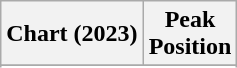<table class="wikitable sortable plainrowheaders" style="text-align:center">
<tr>
<th scope="col">Chart (2023)</th>
<th scope="col">Peak<br>Position</th>
</tr>
<tr>
</tr>
<tr>
</tr>
<tr>
</tr>
<tr>
</tr>
<tr>
</tr>
<tr>
</tr>
<tr>
</tr>
</table>
